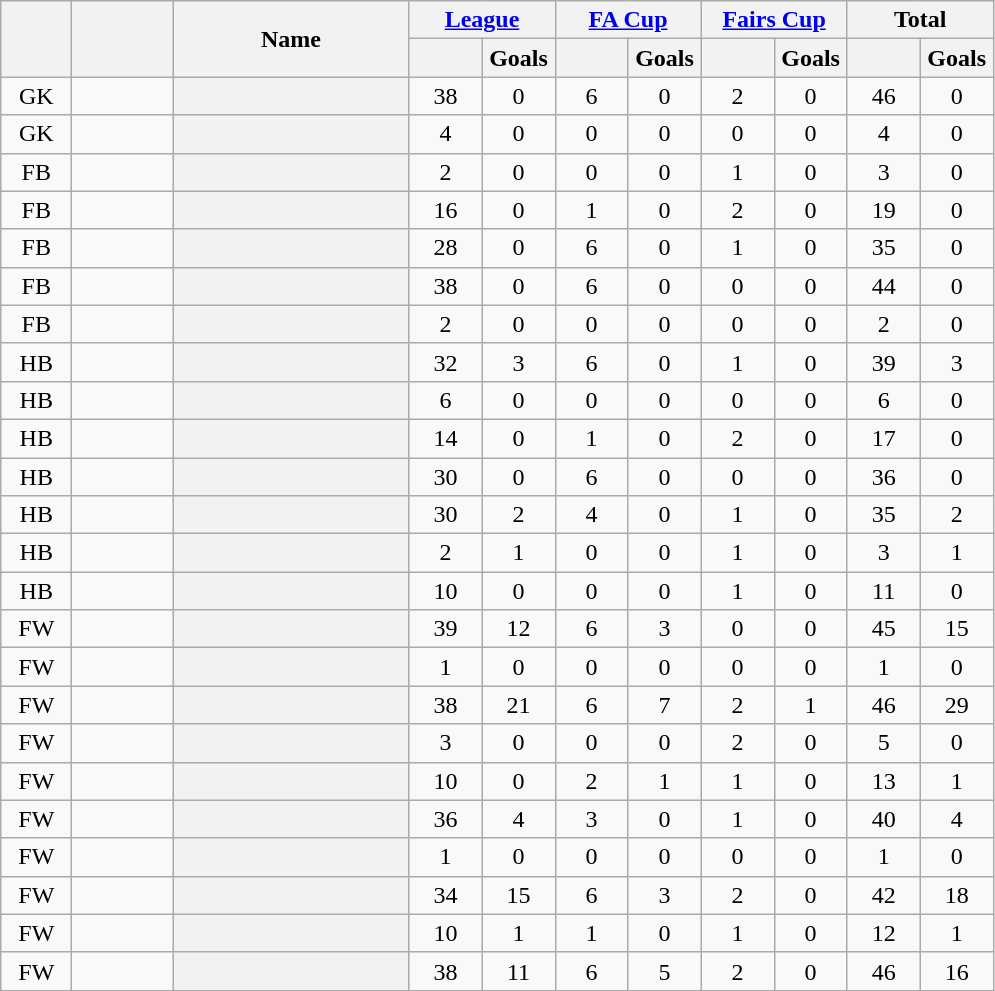<table class="wikitable sortable plainrowheaders" style="text-align:center;">
<tr>
<th rowspan="2" scope="col" width="40"></th>
<th rowspan="2" scope="col" width="60"></th>
<th rowspan="2" scope="col" width="150" scope=col>Name</th>
<th colspan="2" width="90"><a href='#'>League</a></th>
<th colspan="2" width="90"><a href='#'>FA Cup</a></th>
<th colspan="2" width="90"><a href='#'>Fairs Cup</a></th>
<th colspan="2" width="90">Total</th>
</tr>
<tr>
<th width="40" scope="col"></th>
<th width="40" scope="col">Goals</th>
<th width="40" scope="col"></th>
<th width="40" scope="col">Goals</th>
<th width="40" scope="col"></th>
<th width="40" scope="col">Goals</th>
<th width="40" scope="col"></th>
<th width="40" scope="col">Goals</th>
</tr>
<tr>
<td data-sort-value=1>GK</td>
<td></td>
<th scope="row"></th>
<td>38</td>
<td>0</td>
<td>6</td>
<td>0</td>
<td>2</td>
<td>0</td>
<td>46</td>
<td>0</td>
</tr>
<tr>
<td data-sort-value=1>GK</td>
<td></td>
<th scope="row"></th>
<td>4</td>
<td>0</td>
<td>0</td>
<td>0</td>
<td>0</td>
<td>0</td>
<td>4</td>
<td>0</td>
</tr>
<tr>
<td data-sort-value=2>FB</td>
<td></td>
<th scope="row"></th>
<td>2</td>
<td>0</td>
<td>0</td>
<td>0</td>
<td>1</td>
<td>0</td>
<td>3</td>
<td>0</td>
</tr>
<tr>
<td data-sort-value=2>FB</td>
<td></td>
<th scope="row"></th>
<td>16</td>
<td>0</td>
<td>1</td>
<td>0</td>
<td>2</td>
<td>0</td>
<td>19</td>
<td>0</td>
</tr>
<tr>
<td data-sort-value=2>FB</td>
<td></td>
<th scope="row"></th>
<td>28</td>
<td>0</td>
<td>6</td>
<td>0</td>
<td>1</td>
<td>0</td>
<td>35</td>
<td>0</td>
</tr>
<tr>
<td data-sort-value=2>FB</td>
<td></td>
<th scope="row"></th>
<td>38</td>
<td>0</td>
<td>6</td>
<td>0</td>
<td>0</td>
<td>0</td>
<td>44</td>
<td>0</td>
</tr>
<tr>
<td data-sort-value=2>FB</td>
<td></td>
<th scope="row"> </th>
<td>2</td>
<td>0</td>
<td>0</td>
<td>0</td>
<td>0</td>
<td>0</td>
<td>2</td>
<td>0</td>
</tr>
<tr>
<td data-sort-value=3>HB</td>
<td></td>
<th scope="row"></th>
<td>32</td>
<td>3</td>
<td>6</td>
<td>0</td>
<td>1</td>
<td>0</td>
<td>39</td>
<td>3</td>
</tr>
<tr>
<td data-sort-value=3>HB</td>
<td></td>
<th scope="row"></th>
<td>6</td>
<td>0</td>
<td>0</td>
<td>0</td>
<td>0</td>
<td>0</td>
<td>6</td>
<td>0</td>
</tr>
<tr>
<td data-sort-value=3>HB</td>
<td></td>
<th scope="row"></th>
<td>14</td>
<td>0</td>
<td>1</td>
<td>0</td>
<td>2</td>
<td>0</td>
<td>17</td>
<td>0</td>
</tr>
<tr>
<td data-sort-value=3>HB</td>
<td></td>
<th scope="row"></th>
<td>30</td>
<td>0</td>
<td>6</td>
<td>0</td>
<td>0</td>
<td>0</td>
<td>36</td>
<td>0</td>
</tr>
<tr>
<td data-sort-value=3>HB</td>
<td></td>
<th scope="row"></th>
<td>30</td>
<td>2</td>
<td>4</td>
<td>0</td>
<td>1</td>
<td>0</td>
<td>35</td>
<td>2</td>
</tr>
<tr>
<td data-sort-value=3>HB</td>
<td></td>
<th scope="row"></th>
<td>2</td>
<td>1</td>
<td>0</td>
<td>0</td>
<td>1</td>
<td>0</td>
<td>3</td>
<td>1</td>
</tr>
<tr>
<td data-sort-value=3>HB</td>
<td></td>
<th scope="row"></th>
<td>10</td>
<td>0</td>
<td>0</td>
<td>0</td>
<td>1</td>
<td>0</td>
<td>11</td>
<td>0</td>
</tr>
<tr>
<td data-sort-value=4>FW</td>
<td></td>
<th scope="row"></th>
<td>39</td>
<td>12</td>
<td>6</td>
<td>3</td>
<td>0</td>
<td>0</td>
<td>45</td>
<td>15</td>
</tr>
<tr>
<td data-sort-value=4>FW</td>
<td></td>
<th scope="row"> </th>
<td>1</td>
<td>0</td>
<td>0</td>
<td>0</td>
<td>0</td>
<td>0</td>
<td>1</td>
<td>0</td>
</tr>
<tr>
<td data-sort-value=4>FW</td>
<td></td>
<th scope="row"></th>
<td>38</td>
<td>21</td>
<td>6</td>
<td>7</td>
<td>2</td>
<td>1</td>
<td>46</td>
<td>29</td>
</tr>
<tr>
<td data-sort-value=4>FW</td>
<td></td>
<th scope="row"></th>
<td>3</td>
<td>0</td>
<td>0</td>
<td>0</td>
<td>2</td>
<td>0</td>
<td>5</td>
<td>0</td>
</tr>
<tr>
<td data-sort-value=4>FW</td>
<td></td>
<th scope="row"></th>
<td>10</td>
<td>0</td>
<td>2</td>
<td>1</td>
<td>1</td>
<td>0</td>
<td>13</td>
<td>1</td>
</tr>
<tr>
<td data-sort-value=4>FW</td>
<td></td>
<th scope="row"></th>
<td>36</td>
<td>4</td>
<td>3</td>
<td>0</td>
<td>1</td>
<td>0</td>
<td>40</td>
<td>4</td>
</tr>
<tr>
<td data-sort-value=4>FW</td>
<td></td>
<th scope="row"> </th>
<td>1</td>
<td>0</td>
<td>0</td>
<td>0</td>
<td>0</td>
<td>0</td>
<td>1</td>
<td>0</td>
</tr>
<tr>
<td data-sort-value=4>FW</td>
<td></td>
<th scope="row"></th>
<td>34</td>
<td>15</td>
<td>6</td>
<td>3</td>
<td>2</td>
<td>0</td>
<td>42</td>
<td>18</td>
</tr>
<tr>
<td data-sort-value=4>FW</td>
<td></td>
<th scope="row"></th>
<td>10</td>
<td>1</td>
<td>1</td>
<td>0</td>
<td>1</td>
<td>0</td>
<td>12</td>
<td>1</td>
</tr>
<tr>
<td data-sort-value=4>FW</td>
<td></td>
<th scope="row"></th>
<td>38</td>
<td>11</td>
<td>6</td>
<td>5</td>
<td>2</td>
<td>0</td>
<td>46</td>
<td>16</td>
</tr>
</table>
